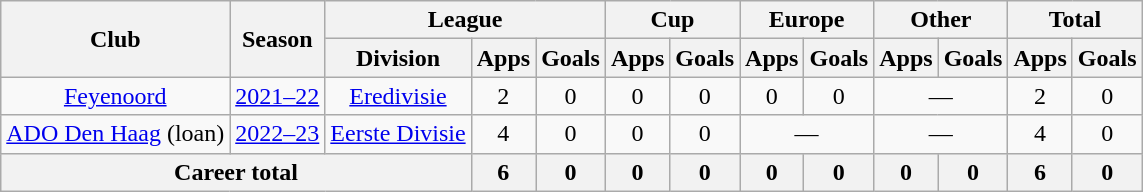<table class="wikitable" style="text-align:center">
<tr>
<th rowspan="2">Club</th>
<th rowspan="2">Season</th>
<th colspan="3">League</th>
<th colspan="2">Cup</th>
<th colspan="2">Europe</th>
<th colspan="2">Other</th>
<th colspan="2">Total</th>
</tr>
<tr>
<th>Division</th>
<th>Apps</th>
<th>Goals</th>
<th>Apps</th>
<th>Goals</th>
<th>Apps</th>
<th>Goals</th>
<th>Apps</th>
<th>Goals</th>
<th>Apps</th>
<th>Goals</th>
</tr>
<tr>
<td><a href='#'>Feyenoord</a></td>
<td><a href='#'>2021–22</a></td>
<td><a href='#'>Eredivisie</a></td>
<td>2</td>
<td>0</td>
<td>0</td>
<td>0</td>
<td>0</td>
<td>0</td>
<td colspan="2">—</td>
<td>2</td>
<td>0</td>
</tr>
<tr>
<td><a href='#'>ADO Den Haag</a> (loan)</td>
<td><a href='#'>2022–23</a></td>
<td><a href='#'>Eerste Divisie</a></td>
<td>4</td>
<td>0</td>
<td>0</td>
<td>0</td>
<td colspan="2">—</td>
<td colspan="2">—</td>
<td>4</td>
<td>0</td>
</tr>
<tr>
<th colspan="3">Career total</th>
<th>6</th>
<th>0</th>
<th>0</th>
<th>0</th>
<th>0</th>
<th>0</th>
<th>0</th>
<th>0</th>
<th>6</th>
<th>0</th>
</tr>
</table>
